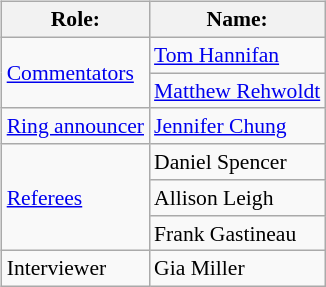<table class=wikitable style="font-size:90%; margin: 0.5em 0 0.5em 1em; float: right; clear: right;">
<tr>
<th>Role:</th>
<th>Name:</th>
</tr>
<tr>
<td rowspan=2><a href='#'>Commentators</a></td>
<td><a href='#'>Tom Hannifan</a></td>
</tr>
<tr>
<td><a href='#'>Matthew Rehwoldt</a></td>
</tr>
<tr>
<td><a href='#'>Ring announcer</a></td>
<td><a href='#'>Jennifer Chung</a></td>
</tr>
<tr>
<td rowspan=3><a href='#'>Referees</a></td>
<td>Daniel Spencer</td>
</tr>
<tr>
<td>Allison Leigh</td>
</tr>
<tr>
<td>Frank Gastineau</td>
</tr>
<tr>
<td>Interviewer</td>
<td>Gia Miller</td>
</tr>
</table>
